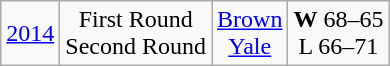<table class="wikitable" style="text-align:center">
<tr>
<td><a href='#'>2014</a></td>
<td>First Round<br>Second Round</td>
<td><a href='#'>Brown</a><br><a href='#'>Yale</a></td>
<td><strong>W</strong> 68–65<br>L 66–71</td>
</tr>
</table>
